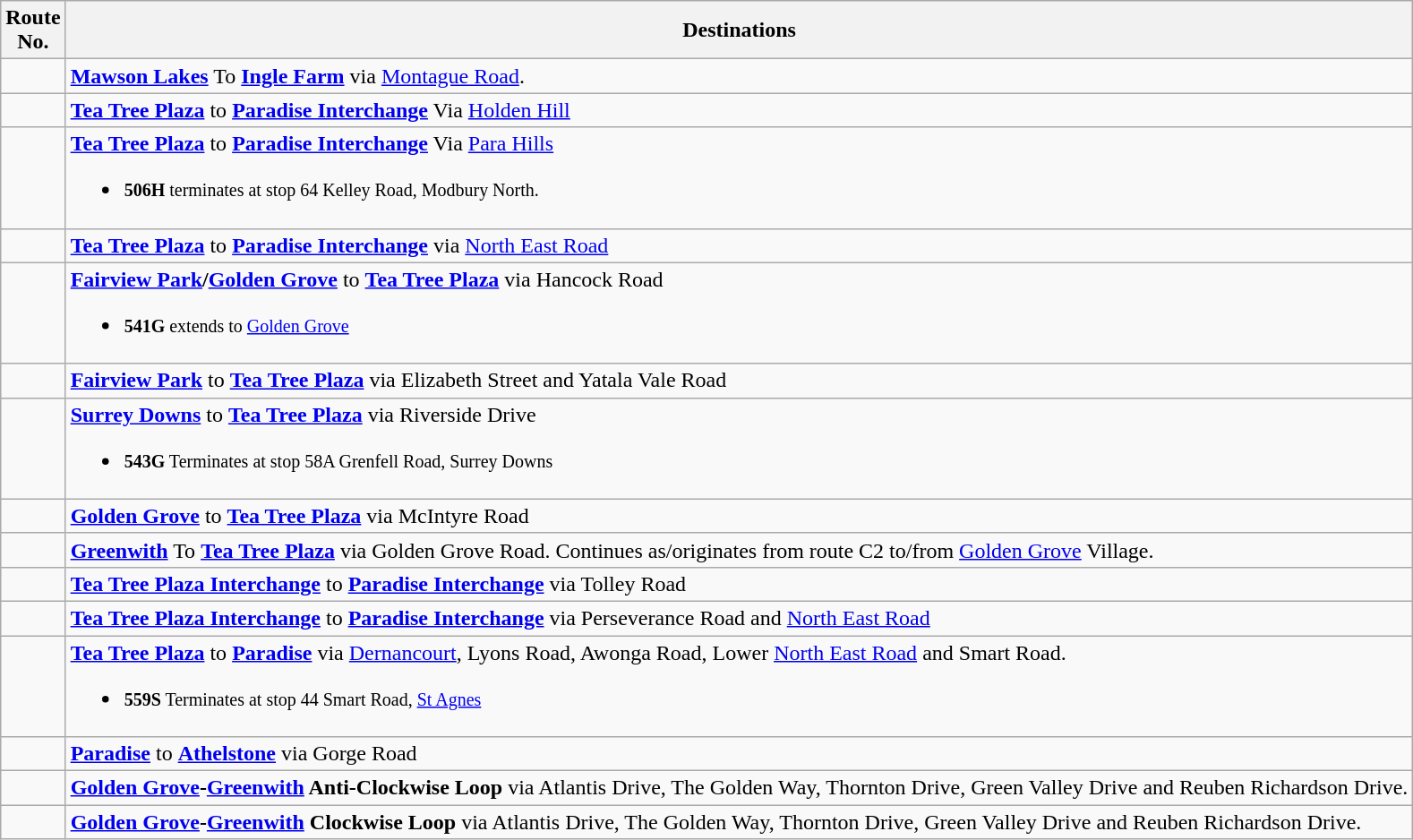<table class="wikitable">
<tr>
<th>Route<br>No.</th>
<th>Destinations</th>
</tr>
<tr>
<td></td>
<td><strong><a href='#'>Mawson Lakes</a></strong> To <strong><a href='#'>Ingle Farm</a></strong> via <a href='#'>Montague Road</a>.</td>
</tr>
<tr>
<td></td>
<td><strong><a href='#'>Tea Tree Plaza</a></strong> to <strong><a href='#'>Paradise Interchange</a></strong> Via <a href='#'>Holden Hill</a></td>
</tr>
<tr>
<td></td>
<td><strong><a href='#'>Tea Tree Plaza</a></strong> to <strong><a href='#'>Paradise Interchange</a></strong> Via <a href='#'>Para Hills</a><br><ul><li><small><strong>506H</strong> terminates at stop 64 Kelley Road, Modbury North.</small></li></ul></td>
</tr>
<tr>
<td></td>
<td><strong><a href='#'>Tea Tree Plaza</a></strong> to <strong><a href='#'>Paradise Interchange</a></strong> via <a href='#'>North East Road</a></td>
</tr>
<tr>
<td></td>
<td><strong><a href='#'>Fairview Park</a>/<a href='#'>Golden Grove</a></strong> to <strong><a href='#'>Tea Tree Plaza</a></strong> via Hancock Road<br><ul><li><small><strong>541G</strong> extends to <a href='#'>Golden Grove</a></small></li></ul></td>
</tr>
<tr>
<td></td>
<td><strong><a href='#'>Fairview Park</a></strong> to <strong><a href='#'>Tea Tree Plaza</a></strong> via Elizabeth Street and Yatala Vale Road</td>
</tr>
<tr>
<td></td>
<td><strong><a href='#'>Surrey Downs</a></strong> to <strong><a href='#'>Tea Tree Plaza</a></strong> via Riverside Drive<br><ul><li><small><strong>543G</strong> Terminates at stop 58A Grenfell Road, Surrey Downs</small></li></ul></td>
</tr>
<tr>
<td></td>
<td><strong><a href='#'>Golden Grove</a></strong> to <strong><a href='#'>Tea Tree Plaza</a></strong> via McIntyre Road</td>
</tr>
<tr>
<td></td>
<td><strong><a href='#'>Greenwith</a></strong> To <strong><a href='#'>Tea Tree Plaza</a></strong> via Golden Grove Road. Continues as/originates from route C2 to/from <a href='#'>Golden Grove</a> Village.</td>
</tr>
<tr>
<td></td>
<td><strong><a href='#'>Tea Tree Plaza Interchange</a></strong> to <strong><a href='#'>Paradise Interchange</a></strong> via Tolley Road</td>
</tr>
<tr>
<td></td>
<td><strong><a href='#'>Tea Tree Plaza Interchange</a></strong> to <strong><a href='#'>Paradise Interchange</a></strong> via Perseverance Road and <a href='#'>North East Road</a></td>
</tr>
<tr>
<td></td>
<td><strong><a href='#'>Tea Tree Plaza</a></strong> to <strong><a href='#'>Paradise</a></strong> via <a href='#'>Dernancourt</a>, Lyons Road, Awonga Road, Lower <a href='#'>North East Road</a> and Smart Road.<br><ul><li><small><strong>559S</strong> Terminates at stop 44 Smart Road, <a href='#'>St Agnes</a></small></li></ul></td>
</tr>
<tr>
<td></td>
<td><strong><a href='#'>Paradise</a></strong> to <strong><a href='#'>Athelstone</a></strong> via Gorge Road</td>
</tr>
<tr>
<td></td>
<td><strong><a href='#'>Golden Grove</a>-<a href='#'>Greenwith</a> Anti-Clockwise Loop</strong> via Atlantis Drive, The Golden Way, Thornton Drive, Green Valley Drive and Reuben Richardson Drive.</td>
</tr>
<tr>
<td></td>
<td><strong><a href='#'>Golden Grove</a>-<a href='#'>Greenwith</a> Clockwise Loop</strong> via Atlantis Drive, The Golden Way, Thornton Drive, Green Valley Drive and Reuben Richardson Drive.</td>
</tr>
</table>
